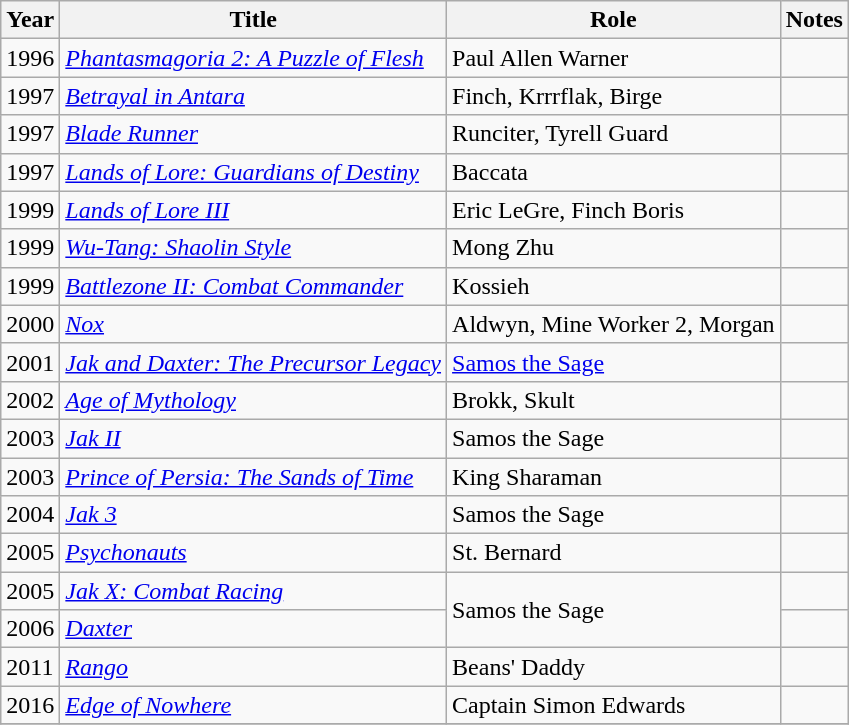<table class="wikitable">
<tr>
<th>Year</th>
<th>Title</th>
<th>Role</th>
<th>Notes</th>
</tr>
<tr>
<td>1996</td>
<td><em><a href='#'>Phantasmagoria 2: A Puzzle of Flesh</a></em></td>
<td>Paul Allen Warner</td>
<td></td>
</tr>
<tr>
<td>1997</td>
<td><em><a href='#'>Betrayal in Antara</a></em></td>
<td>Finch, Krrrflak, Birge</td>
<td></td>
</tr>
<tr>
<td>1997</td>
<td><em><a href='#'>Blade Runner</a></em></td>
<td>Runciter, Tyrell Guard</td>
<td></td>
</tr>
<tr>
<td>1997</td>
<td><em><a href='#'>Lands of Lore: Guardians of Destiny</a></em></td>
<td>Baccata</td>
<td></td>
</tr>
<tr>
<td>1999</td>
<td><em><a href='#'>Lands of Lore III</a></em></td>
<td>Eric LeGre, Finch Boris</td>
<td></td>
</tr>
<tr>
<td>1999</td>
<td><em><a href='#'>Wu-Tang: Shaolin Style</a></em></td>
<td>Mong Zhu</td>
<td></td>
</tr>
<tr>
<td>1999</td>
<td><em><a href='#'>Battlezone II: Combat Commander</a></em></td>
<td>Kossieh</td>
<td></td>
</tr>
<tr>
<td>2000</td>
<td><em><a href='#'>Nox</a></em></td>
<td>Aldwyn, Mine Worker 2, Morgan</td>
<td></td>
</tr>
<tr>
<td>2001</td>
<td><em><a href='#'>Jak and Daxter: The Precursor Legacy</a></em></td>
<td><a href='#'>Samos the Sage</a></td>
<td></td>
</tr>
<tr>
<td>2002</td>
<td><em><a href='#'>Age of Mythology</a></em></td>
<td>Brokk, Skult</td>
<td></td>
</tr>
<tr>
<td>2003</td>
<td><em><a href='#'>Jak II</a></em></td>
<td>Samos the Sage</td>
<td></td>
</tr>
<tr>
<td>2003</td>
<td><em><a href='#'>Prince of Persia: The Sands of Time</a></em></td>
<td>King Sharaman</td>
<td></td>
</tr>
<tr>
<td>2004</td>
<td><em><a href='#'>Jak 3</a></em></td>
<td>Samos the Sage</td>
<td></td>
</tr>
<tr>
<td>2005</td>
<td><em><a href='#'>Psychonauts</a></em></td>
<td>St. Bernard</td>
<td></td>
</tr>
<tr>
<td>2005</td>
<td><em><a href='#'>Jak X: Combat Racing</a></em></td>
<td rowspan=2>Samos the Sage</td>
<td></td>
</tr>
<tr>
<td>2006</td>
<td><em><a href='#'>Daxter</a></em></td>
<td></td>
</tr>
<tr>
<td>2011</td>
<td><em><a href='#'>Rango</a></em></td>
<td>Beans' Daddy</td>
<td></td>
</tr>
<tr>
<td>2016</td>
<td><em><a href='#'>Edge of Nowhere</a></em></td>
<td>Captain Simon Edwards</td>
<td></td>
</tr>
<tr>
</tr>
</table>
